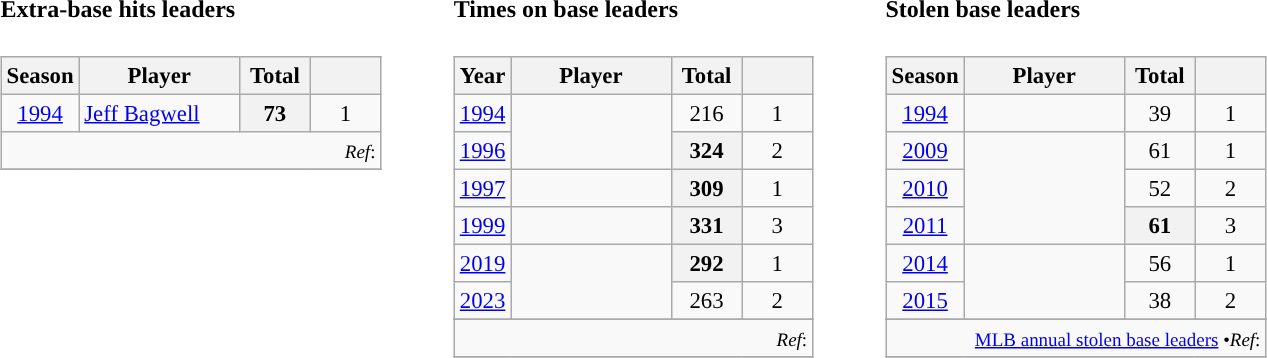<table>
<tr>
<td valign="top"><br><h4>Extra-base hits leaders</h4><table class="wikitable sortable"" style="font-size: 95%; text-align:left;">
<tr>
<th width="30">Season</th>
<th width="100">Player</th>
<th width="40">Total</th>
<th width="40"></th>
</tr>
<tr>
<td style="text-align:center"><a href='#'>1994</a></td>
<td><a href='#'>Jeff Bagwell</a></td>
<th>73</th>
<td style="text-align:center">1</td>
</tr>
<tr class="sortbottom">
<td colspan="4"; align=right><small><em>Ref</em>:</small></td>
</tr>
<tr>
</tr>
</table>
</td>
<td width="25"> </td>
<td valign="top"><br><h4>Times on base leaders</h4><table class="wikitable sortable"" style="font-size: 95%; text-align:left;">
<tr>
<th width="30">Year</th>
<th width="100">Player</th>
<th width="40">Total</th>
<th width="40"></th>
</tr>
<tr>
<td style="text-align:center"><a href='#'>1994</a></td>
<td rowspan="2"; align=left></td>
<td style="text-align:center">216</td>
<td style="text-align:center">1</td>
</tr>
<tr>
<td style="text-align:center"><a href='#'>1996</a></td>
<th>324</th>
<td style="text-align:center">2</td>
</tr>
<tr>
<td style="text-align:center"><a href='#'>1997</a></td>
<td align=left></td>
<th>309</th>
<td style="text-align:center">1</td>
</tr>
<tr>
<td style="text-align:center"><a href='#'>1999</a></td>
<td align=left></td>
<th>331</th>
<td style="text-align:center">3</td>
</tr>
<tr>
<td style="text-align:center"><a href='#'>2019</a></td>
<td rowspan="2"; align=left></td>
<th>292</th>
<td style="text-align:center">1</td>
</tr>
<tr>
<td style="text-align:center"><a href='#'>2023</a></td>
<td style="text-align:center">263</td>
<td style="text-align:center">2</td>
</tr>
<tr>
</tr>
<tr class="sortbottom">
<td style="text-align:right"; colspan="4"><small><em>Ref</em>:</small></td>
</tr>
<tr>
</tr>
</table>
</td>
<td width="25"> </td>
<td valign="top"><br><h4>Stolen base leaders</h4><table class="wikitable sortable"" style="font-size: 95%; text-align:left;">
<tr>
<th width="30">Season</th>
<th width="100">Player</th>
<th width="40">Total</th>
<th width="40"></th>
</tr>
<tr>
<td style="text-align:center"><a href='#'>1994</a></td>
<td align=left></td>
<td style="text-align:center">39</td>
<td style="text-align:center">1</td>
</tr>
<tr>
<td style="text-align:center"><a href='#'>2009</a></td>
<td rowspan="3"; align=left></td>
<td style="text-align:center">61</td>
<td style="text-align:center">1</td>
</tr>
<tr>
<td style="text-align:center"><a href='#'>2010</a></td>
<td style="text-align:center">52</td>
<td style="text-align:center">2</td>
</tr>
<tr>
<td style="text-align:center"><a href='#'>2011</a></td>
<th>61</th>
<td style="text-align:center">3</td>
</tr>
<tr>
<td style="text-align:center"><a href='#'>2014</a></td>
<td rowspan="2"; align=left></td>
<td style="text-align:center">56</td>
<td style="text-align:center">1</td>
</tr>
<tr>
<td style="text-align:center"><a href='#'>2015</a></td>
<td style="text-align:center">38</td>
<td style="text-align:center">2</td>
</tr>
<tr>
</tr>
<tr class="sortbottom">
<td style="text-align:right"; colspan="4"><small><a href='#'>MLB annual stolen base leaders</a> •<em>Ref</em>:</small></td>
</tr>
<tr>
</tr>
</table>
</td>
</tr>
</table>
